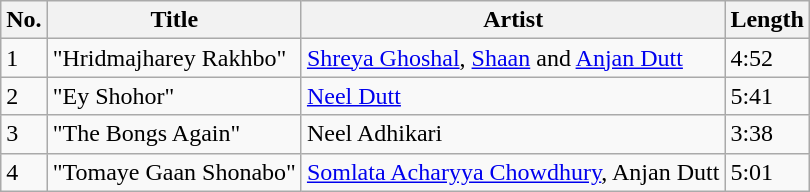<table class="wikitable sortable">
<tr>
<th>No.</th>
<th>Title</th>
<th>Artist</th>
<th>Length</th>
</tr>
<tr>
<td>1</td>
<td>"Hridmajharey Rakhbo"</td>
<td><a href='#'>Shreya Ghoshal</a>, <a href='#'>Shaan</a> and <a href='#'>Anjan Dutt</a></td>
<td>4:52</td>
</tr>
<tr>
<td>2</td>
<td>"Ey Shohor"</td>
<td><a href='#'>Neel Dutt</a></td>
<td>5:41</td>
</tr>
<tr>
<td>3</td>
<td>"The Bongs Again"</td>
<td>Neel Adhikari</td>
<td>3:38</td>
</tr>
<tr>
<td>4</td>
<td>"Tomaye Gaan Shonabo"</td>
<td><a href='#'>Somlata Acharyya Chowdhury</a>, Anjan Dutt</td>
<td>5:01</td>
</tr>
</table>
